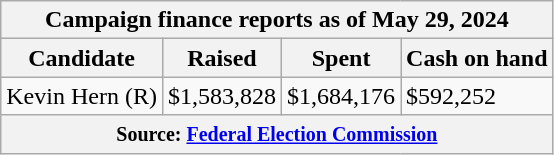<table class="wikitable sortable">
<tr>
<th colspan=4>Campaign finance reports as of May 29, 2024</th>
</tr>
<tr style="text-align:center;">
<th>Candidate</th>
<th>Raised</th>
<th>Spent</th>
<th>Cash on hand</th>
</tr>
<tr>
<td>Kevin Hern (R)</td>
<td>$1,583,828</td>
<td>$1,684,176</td>
<td>$592,252</td>
</tr>
<tr>
<th colspan="4"><small>Source: <a href='#'>Federal Election Commission</a></small></th>
</tr>
</table>
